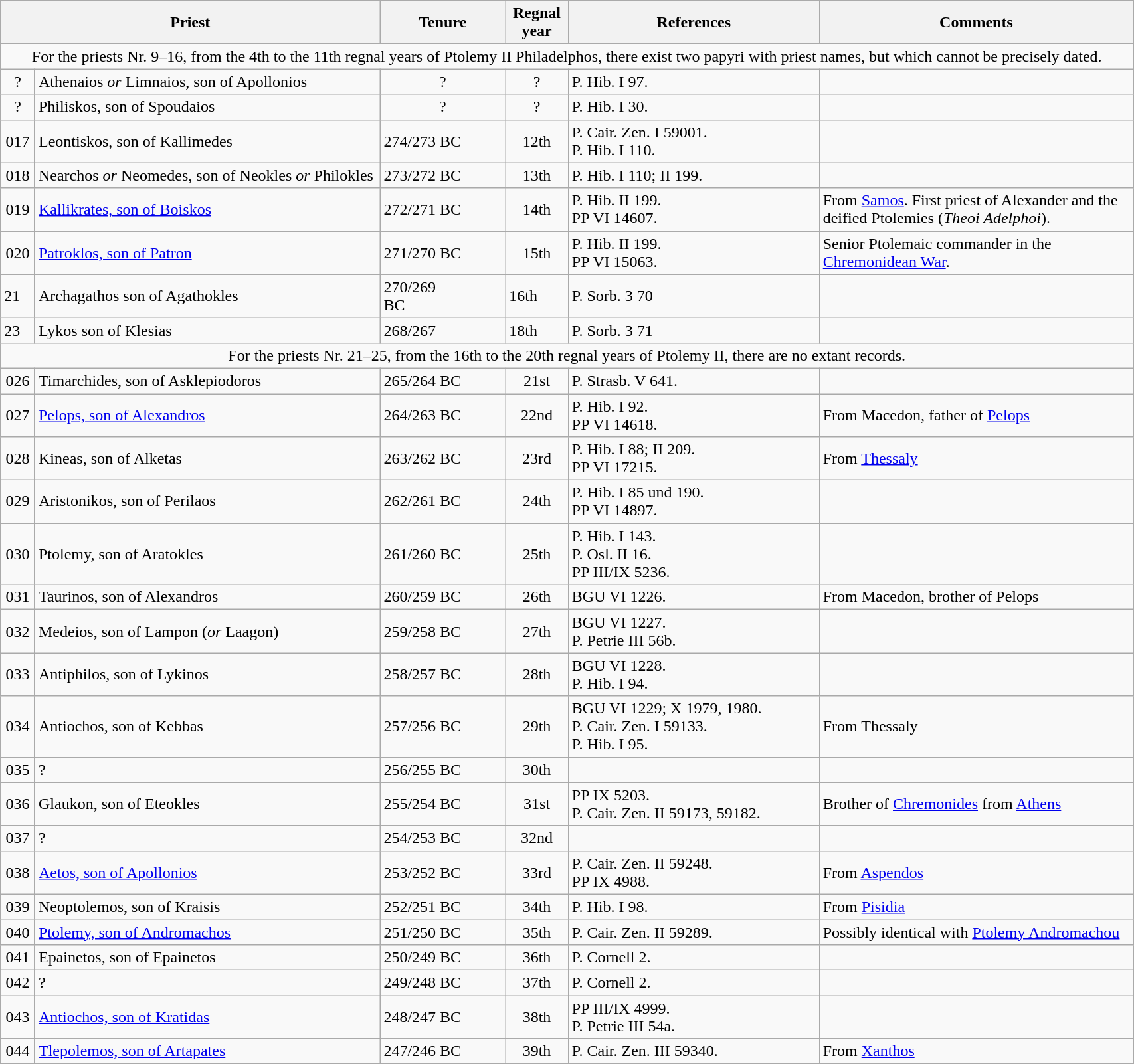<table class="wikitable" style="width:90%;">
<tr style="background-color:#f9f9f9;">
<th bgcolor="#FFDEAD" style="width:30%;" colspan="2"><strong>Priest</strong></th>
<th bgcolor="#FFDEAD" style="width:10%;">Tenure</th>
<th bgcolor="#FFDEAD" style="width:5%;">Regnal year</th>
<th bgcolor="#FFDEAD" style="width:20%;">References</th>
<th bgcolor="#FFDEAD" style="width:25%;">Comments</th>
</tr>
<tr>
<td align="center" colspan="6">For the priests Nr. 9–16, from the 4th to the 11th regnal years of Ptolemy II Philadelphos, there exist two papyri with priest names, but which cannot be precisely dated.</td>
</tr>
<tr>
<td align="center">?</td>
<td>Athenaios <em>or</em> Limnaios, son of Apollonios</td>
<td align="center">?</td>
<td align="center">?</td>
<td>P. Hib. I 97.</td>
<td></td>
</tr>
<tr>
<td align="center">?</td>
<td>Philiskos, son of Spoudaios</td>
<td align="center">?</td>
<td align="center">?</td>
<td>P. Hib. I 30.</td>
<td></td>
</tr>
<tr>
<td align="center">017</td>
<td>Leontiskos, son of Kallimedes</td>
<td>274/273 BC</td>
<td align="center">12th</td>
<td>P. Cair. Zen. I 59001.<br>P. Hib. I 110.</td>
<td></td>
</tr>
<tr>
<td align="center">018</td>
<td>Nearchos <em>or</em> Neomedes, son of Neokles <em>or</em> Philokles</td>
<td>273/272 BC</td>
<td align="center">13th</td>
<td>P. Hib. I 110; II 199.</td>
<td></td>
</tr>
<tr>
<td align="center">019</td>
<td><a href='#'>Kallikrates, son of Boiskos</a></td>
<td>272/271 BC</td>
<td align="center">14th</td>
<td>P. Hib. II 199.<br>PP VI 14607.</td>
<td>From <a href='#'>Samos</a>. First priest of Alexander and the deified Ptolemies (<em>Theoi Adelphoi</em>).</td>
</tr>
<tr>
<td align="center">020</td>
<td><a href='#'>Patroklos, son of Patron</a></td>
<td>271/270 BC</td>
<td align="center">15th</td>
<td>P. Hib. II 199.<br>PP VI 15063.</td>
<td>Senior Ptolemaic commander in the <a href='#'>Chremonidean War</a>.</td>
</tr>
<tr>
<td>21</td>
<td>Archagathos son of Agathokles</td>
<td>270/269<br>BC</td>
<td>16th</td>
<td>P. Sorb. 3 70</td>
<td></td>
</tr>
<tr>
<td>23</td>
<td>Lykos son of Klesias</td>
<td>268/267</td>
<td>18th</td>
<td>P. Sorb. 3 71</td>
<td></td>
</tr>
<tr>
<td align="center" colspan="6">For the priests Nr. 21–25, from the 16th to the 20th regnal years of Ptolemy II, there are no extant records.</td>
</tr>
<tr>
<td align="center">026</td>
<td>Timarchides, son of Asklepiodoros</td>
<td>265/264 BC</td>
<td align="center">21st</td>
<td>P. Strasb. V 641.</td>
<td></td>
</tr>
<tr>
<td align="center">027</td>
<td><a href='#'>Pelops, son of Alexandros</a></td>
<td>264/263 BC</td>
<td align="center">22nd</td>
<td>P. Hib. I 92.<br>PP VI 14618.</td>
<td>From Macedon, father of <a href='#'>Pelops</a></td>
</tr>
<tr>
<td align="center">028</td>
<td>Kineas, son of Alketas</td>
<td>263/262 BC</td>
<td align="center">23rd</td>
<td>P. Hib. I 88; II 209.<br>PP VI 17215.</td>
<td>From <a href='#'>Thessaly</a></td>
</tr>
<tr>
<td align="center">029</td>
<td>Aristonikos, son of Perilaos</td>
<td>262/261 BC</td>
<td align="center">24th</td>
<td>P. Hib. I 85 und 190.<br>PP VI 14897.</td>
<td></td>
</tr>
<tr>
<td align="center">030</td>
<td>Ptolemy, son of Aratokles</td>
<td>261/260 BC</td>
<td align="center">25th</td>
<td>P. Hib. I 143.<br>P. Osl. II 16.<br>PP III/IX 5236.</td>
<td></td>
</tr>
<tr>
<td align="center">031</td>
<td>Taurinos, son of Alexandros</td>
<td>260/259 BC</td>
<td align="center">26th</td>
<td>BGU VI 1226.</td>
<td>From Macedon, brother of Pelops</td>
</tr>
<tr>
<td align="center">032</td>
<td>Medeios, son of Lampon (<em>or</em> Laagon)</td>
<td>259/258 BC</td>
<td align="center">27th</td>
<td>BGU VI 1227.<br>P. Petrie III 56b.</td>
<td></td>
</tr>
<tr>
<td align="center">033</td>
<td>Antiphilos, son of Lykinos</td>
<td>258/257 BC</td>
<td align="center">28th</td>
<td>BGU VI 1228.<br>P. Hib. I 94.</td>
<td></td>
</tr>
<tr>
<td align="center">034</td>
<td>Antiochos, son of Kebbas</td>
<td>257/256 BC</td>
<td align="center">29th</td>
<td>BGU VI 1229; X 1979, 1980.<br>P. Cair. Zen. I 59133.<br>P. Hib. I 95.</td>
<td>From Thessaly</td>
</tr>
<tr>
<td align="center">035</td>
<td>?</td>
<td>256/255 BC</td>
<td align="center">30th</td>
<td></td>
<td></td>
</tr>
<tr>
<td align="center">036</td>
<td>Glaukon, son of Eteokles</td>
<td>255/254 BC</td>
<td align="center">31st</td>
<td>PP IX 5203.<br>P. Cair. Zen. II 59173, 59182.</td>
<td>Brother of <a href='#'>Chremonides</a> from <a href='#'>Athens</a></td>
</tr>
<tr>
<td align="center">037</td>
<td>?</td>
<td>254/253 BC</td>
<td align="center">32nd</td>
<td></td>
<td></td>
</tr>
<tr>
<td align="center">038</td>
<td><a href='#'>Aetos, son of Apollonios</a></td>
<td>253/252 BC</td>
<td align="center">33rd</td>
<td>P. Cair. Zen. II 59248.<br>PP IX 4988.</td>
<td>From <a href='#'>Aspendos</a></td>
</tr>
<tr>
<td align="center">039</td>
<td>Neoptolemos, son of Kraisis</td>
<td>252/251 BC</td>
<td align="center">34th</td>
<td>P. Hib. I 98.</td>
<td>From <a href='#'>Pisidia</a></td>
</tr>
<tr>
<td align="center">040</td>
<td><a href='#'>Ptolemy, son of Andromachos</a></td>
<td>251/250 BC</td>
<td align="center">35th</td>
<td>P. Cair. Zen. II 59289.</td>
<td>Possibly identical with <a href='#'>Ptolemy Andromachou</a></td>
</tr>
<tr>
<td align="center">041</td>
<td>Epainetos, son of Epainetos</td>
<td>250/249 BC</td>
<td align="center">36th</td>
<td>P. Cornell 2.</td>
<td></td>
</tr>
<tr>
<td align="center">042</td>
<td>?</td>
<td>249/248 BC</td>
<td align="center">37th</td>
<td>P. Cornell 2.</td>
<td></td>
</tr>
<tr>
<td align="center">043</td>
<td><a href='#'>Antiochos, son of Kratidas</a></td>
<td>248/247 BC</td>
<td align="center">38th</td>
<td>PP III/IX 4999.<br>P. Petrie III 54a.</td>
<td></td>
</tr>
<tr>
<td align="center">044</td>
<td><a href='#'>Tlepolemos, son of Artapates</a></td>
<td>247/246 BC</td>
<td align="center">39th</td>
<td>P. Cair. Zen. III 59340.</td>
<td>From <a href='#'>Xanthos</a></td>
</tr>
</table>
